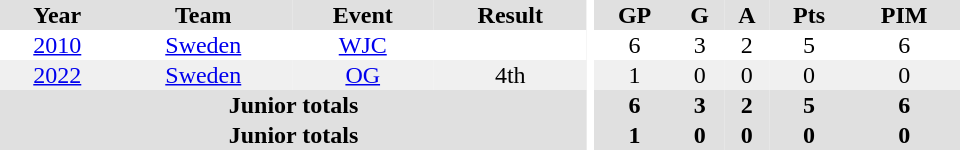<table border="0" cellpadding="1" cellspacing="0" ID="Table3" style="text-align:center; width:40em">
<tr align="center" bgcolor="#e0e0e0">
<th>Year</th>
<th>Team</th>
<th>Event</th>
<th>Result</th>
<th rowspan="99" bgcolor="#ffffff"></th>
<th>GP</th>
<th>G</th>
<th>A</th>
<th>Pts</th>
<th>PIM</th>
</tr>
<tr>
<td><a href='#'>2010</a></td>
<td><a href='#'>Sweden</a></td>
<td><a href='#'>WJC</a></td>
<td></td>
<td>6</td>
<td>3</td>
<td>2</td>
<td>5</td>
<td>6</td>
</tr>
<tr bgcolor="#f0f0f0">
<td><a href='#'>2022</a></td>
<td><a href='#'>Sweden</a></td>
<td><a href='#'>OG</a></td>
<td>4th</td>
<td>1</td>
<td>0</td>
<td>0</td>
<td>0</td>
<td>0</td>
</tr>
<tr bgcolor="#e0e0e0">
<th colspan="4">Junior totals</th>
<th>6</th>
<th>3</th>
<th>2</th>
<th>5</th>
<th>6</th>
</tr>
<tr bgcolor="#e0e0e0">
<th colspan="4">Junior totals</th>
<th>1</th>
<th>0</th>
<th>0</th>
<th>0</th>
<th>0</th>
</tr>
</table>
